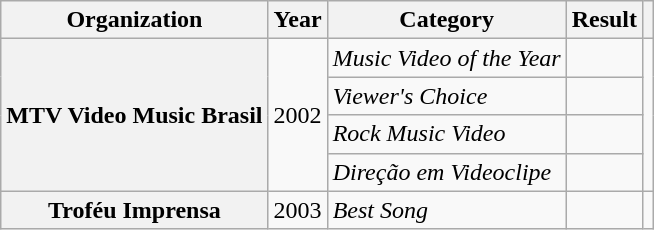<table class="wikitable sortable plainrowheaders" style="border:none; margin:0;">
<tr>
<th scope="col">Organization</th>
<th scope="col">Year</th>
<th scope="col">Category</th>
<th scope="col">Result</th>
<th class="unsortable" scope="col"></th>
</tr>
<tr>
<th rowspan="4" scope="row">MTV Video Music Brasil</th>
<td rowspan="4">2002</td>
<td><em>Music Video of the Year</em></td>
<td></td>
<td rowspan="4"></td>
</tr>
<tr>
<td><em>Viewer's Choice</em></td>
<td></td>
</tr>
<tr>
<td><em>Rock Music Video</em></td>
<td></td>
</tr>
<tr>
<td><em>Direção em Videoclipe</em></td>
<td></td>
</tr>
<tr>
<th scope="row">Troféu Imprensa</th>
<td>2003</td>
<td><em>Best Song</em></td>
<td></td>
<td></td>
</tr>
<tr>
</tr>
</table>
